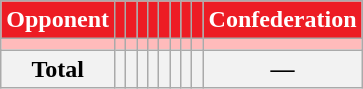<table class="wikitable sortable" style="text-align:center;">
<tr style="color:white">
<th style="background-color:#ED1C24;color:white">Opponent</th>
<th style="background-color:#ED1C24;"></th>
<th style="background-color:#ED1C24;"></th>
<th style="background-color:#ED1C24;"></th>
<th style="background-color:#ED1C24;"></th>
<th style="background-color:#ED1C24;"></th>
<th style="background-color:#ED1C24;"></th>
<th style="background-color:#ED1C24;"></th>
<th style="background-color:#ED1C24;"></th>
<th style="background-color:#ED1C24;color:white">Confederation</th>
</tr>
<tr bgcolor="#ffbbbb">
<td></td>
<td></td>
<td></td>
<td></td>
<td></td>
<td></td>
<td></td>
<td></td>
<td></td>
<td></td>
</tr>
<tr>
<th>Total</th>
<th></th>
<th></th>
<th></th>
<th></th>
<th></th>
<th></th>
<th></th>
<th></th>
<th>—</th>
</tr>
</table>
